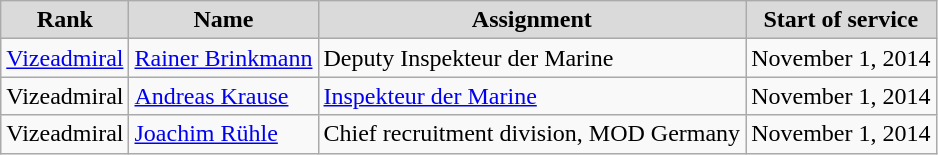<table class="wikitable">
<tr>
<th style="background:#dadada">Rank</th>
<th style="background:#dadada">Name</th>
<th style="background:#dadada">Assignment</th>
<th style="background:#dadada">Start of service</th>
</tr>
<tr>
<td><a href='#'>Vizeadmiral</a></td>
<td><a href='#'>Rainer Brinkmann</a></td>
<td>Deputy Inspekteur der Marine</td>
<td>November 1, 2014</td>
</tr>
<tr>
<td>Vizeadmiral</td>
<td><a href='#'>Andreas Krause</a></td>
<td><a href='#'>Inspekteur der Marine</a></td>
<td>November 1, 2014</td>
</tr>
<tr>
<td>Vizeadmiral</td>
<td><a href='#'>Joachim Rühle</a></td>
<td>Chief recruitment division, MOD Germany</td>
<td>November 1, 2014</td>
</tr>
</table>
